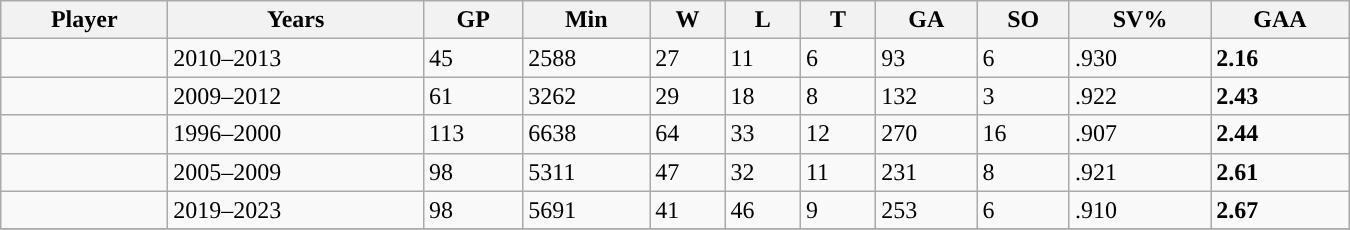<table class="wikitable sortable" width = 900>
<tr>
<th>Player</th>
<th>Years</th>
<th>GP</th>
<th>Min</th>
<th>W</th>
<th>L</th>
<th>T</th>
<th>GA</th>
<th>SO</th>
<th>SV%</th>
<th>GAA</th>
</tr>
<tr>
<td></td>
<td>2010–2013</td>
<td>45</td>
<td>2588</td>
<td>27</td>
<td>11</td>
<td>6</td>
<td>93</td>
<td>6</td>
<td>.930</td>
<td><strong>2.16</strong></td>
</tr>
<tr>
<td></td>
<td>2009–2012</td>
<td>61</td>
<td>3262</td>
<td>29</td>
<td>18</td>
<td>8</td>
<td>132</td>
<td>3</td>
<td>.922</td>
<td><strong>2.43</strong></td>
</tr>
<tr>
<td></td>
<td>1996–2000</td>
<td>113</td>
<td>6638</td>
<td>64</td>
<td>33</td>
<td>12</td>
<td>270</td>
<td>16</td>
<td>.907</td>
<td><strong>2.44</strong></td>
</tr>
<tr>
<td></td>
<td>2005–2009</td>
<td>98</td>
<td>5311</td>
<td>47</td>
<td>32</td>
<td>11</td>
<td>231</td>
<td>8</td>
<td>.921</td>
<td><strong>2.61</strong></td>
</tr>
<tr>
<td></td>
<td>2019–2023</td>
<td>98</td>
<td>5691</td>
<td>41</td>
<td>46</td>
<td>9</td>
<td>253</td>
<td>6</td>
<td>.910</td>
<td><strong>2.67</strong></td>
</tr>
<tr>
</tr>
</table>
